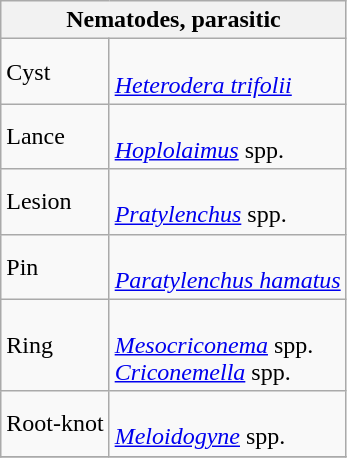<table class="wikitable" style="clear">
<tr>
<th colspan=2><strong>Nematodes, parasitic</strong><br></th>
</tr>
<tr>
<td>Cyst</td>
<td><br><em><a href='#'>Heterodera trifolii</a></em></td>
</tr>
<tr>
<td>Lance</td>
<td><br><em><a href='#'>Hoplolaimus</a></em> spp.</td>
</tr>
<tr>
<td>Lesion</td>
<td><br><em><a href='#'>Pratylenchus</a></em> spp.</td>
</tr>
<tr>
<td>Pin</td>
<td><br><em><a href='#'>Paratylenchus hamatus</a></em></td>
</tr>
<tr>
<td>Ring</td>
<td><br><em><a href='#'>Mesocriconema</a></em> spp. <br>
 <em><a href='#'>Criconemella</a></em> spp.</td>
</tr>
<tr>
<td>Root-knot</td>
<td><br><em><a href='#'>Meloidogyne</a></em> spp.</td>
</tr>
<tr>
</tr>
</table>
